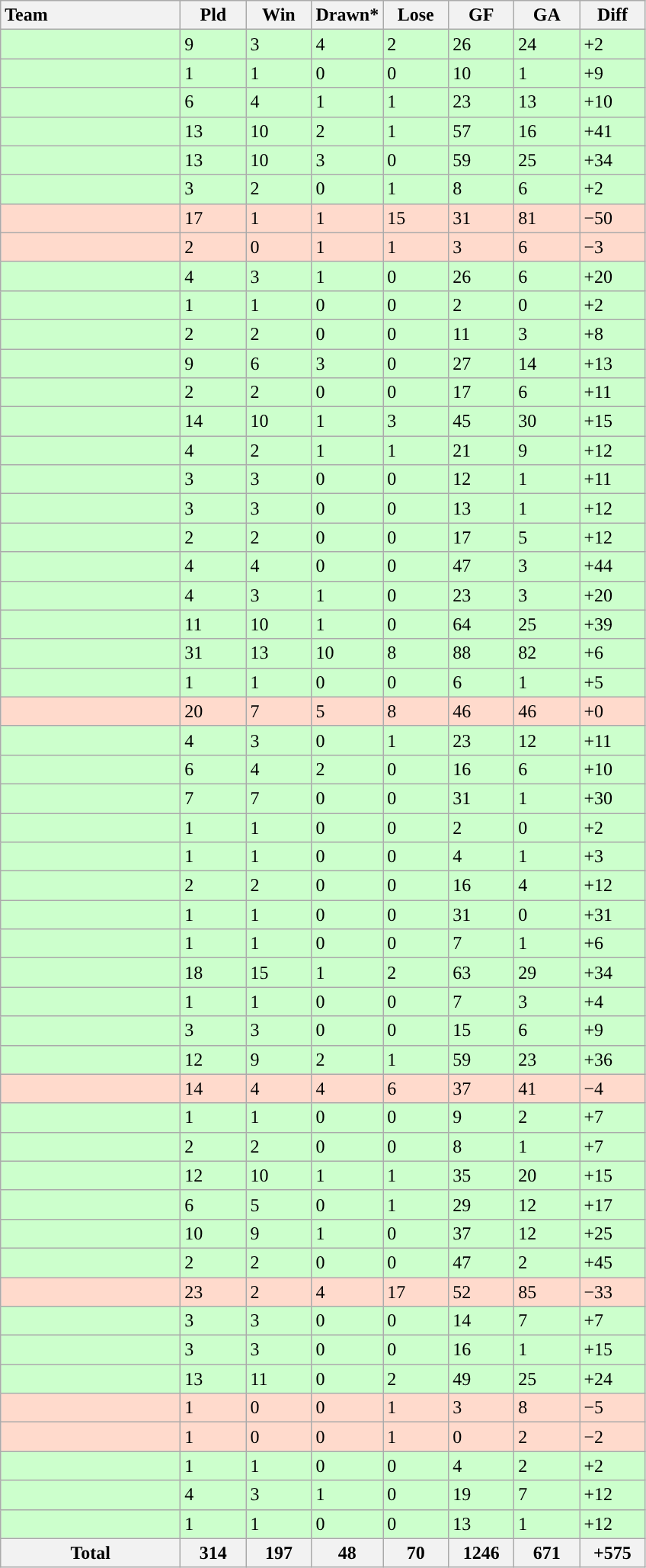<table class="wikitable sortable collapsible ">
<tr>
<th style="width:150px; text-align:left;">Team</th>
<th style="width:50px;">Pld</th>
<th style="width:50px;">Win</th>
<th style="width:50px;">Drawn*</th>
<th style="width:50px;">Lose</th>
<th style="width:50px;">GF</th>
<th style="width:50px;">GA</th>
<th style="width:50px;">Diff</th>
</tr>
<tr bgcolor="#CCFFCC">
<td style="text-align:left;"></td>
<td>9</td>
<td>3</td>
<td>4</td>
<td>2</td>
<td>26</td>
<td>24</td>
<td>+2</td>
</tr>
<tr bgcolor="#CCFFCC">
<td style="text-align:left;"></td>
<td>1</td>
<td>1</td>
<td>0</td>
<td>0</td>
<td>10</td>
<td>1</td>
<td>+9</td>
</tr>
<tr bgcolor="#CCFFCC">
<td style="text-align:left;"></td>
<td>6</td>
<td>4</td>
<td>1</td>
<td>1</td>
<td>23</td>
<td>13</td>
<td>+10</td>
</tr>
<tr bgcolor="#CCFFCC">
<td style="text-align:left;"></td>
<td>13</td>
<td>10</td>
<td>2</td>
<td>1</td>
<td>57</td>
<td>16</td>
<td>+41</td>
</tr>
<tr bgcolor="#CCFFCC">
<td style="text-align:left;"></td>
<td>13</td>
<td>10</td>
<td>3</td>
<td>0</td>
<td>59</td>
<td>25</td>
<td>+34</td>
</tr>
<tr bgcolor="#CCFFCC">
<td style="text-align:left;"></td>
<td>3</td>
<td>2</td>
<td>0</td>
<td>1</td>
<td>8</td>
<td>6</td>
<td>+2</td>
</tr>
<tr bgcolor="#FFDACC">
<td style="text-align:left;"></td>
<td>17</td>
<td>1</td>
<td>1</td>
<td>15</td>
<td>31</td>
<td>81</td>
<td>−50</td>
</tr>
<tr bgcolor="#FFDACC">
<td style="text-align:left;"></td>
<td>2</td>
<td>0</td>
<td>1</td>
<td>1</td>
<td>3</td>
<td>6</td>
<td>−3</td>
</tr>
<tr bgcolor="#CCFFCC">
<td style="text-align:left;"></td>
<td>4</td>
<td>3</td>
<td>1</td>
<td>0</td>
<td>26</td>
<td>6</td>
<td>+20</td>
</tr>
<tr bgcolor="#CCFFCC">
<td style="text-align:left;"></td>
<td>1</td>
<td>1</td>
<td>0</td>
<td>0</td>
<td>2</td>
<td>0</td>
<td>+2</td>
</tr>
<tr bgcolor="#CCFFCC">
<td style="text-align:left;"></td>
<td>2</td>
<td>2</td>
<td>0</td>
<td>0</td>
<td>11</td>
<td>3</td>
<td>+8</td>
</tr>
<tr bgcolor="#CCFFCC">
<td style="text-align:left;"></td>
<td>9</td>
<td>6</td>
<td>3</td>
<td>0</td>
<td>27</td>
<td>14</td>
<td>+13</td>
</tr>
<tr bgcolor="#CCFFCC">
<td style="text-align:left;"></td>
<td>2</td>
<td>2</td>
<td>0</td>
<td>0</td>
<td>17</td>
<td>6</td>
<td>+11</td>
</tr>
<tr bgcolor="#CCFFCC">
<td style="text-align:left;"></td>
<td>14</td>
<td>10</td>
<td>1</td>
<td>3</td>
<td>45</td>
<td>30</td>
<td>+15</td>
</tr>
<tr bgcolor="#CCFFCC">
<td style="text-align:left;"></td>
<td>4</td>
<td>2</td>
<td>1</td>
<td>1</td>
<td>21</td>
<td>9</td>
<td>+12</td>
</tr>
<tr bgcolor="#CCFFCC">
<td style="text-align:left;"></td>
<td>3</td>
<td>3</td>
<td>0</td>
<td>0</td>
<td>12</td>
<td>1</td>
<td>+11</td>
</tr>
<tr bgcolor="#CCFFCC">
<td style="text-align:left;"></td>
<td>3</td>
<td>3</td>
<td>0</td>
<td>0</td>
<td>13</td>
<td>1</td>
<td>+12</td>
</tr>
<tr bgcolor="#CCFFCC">
<td style="text-align:left;"></td>
<td>2</td>
<td>2</td>
<td>0</td>
<td>0</td>
<td>17</td>
<td>5</td>
<td>+12</td>
</tr>
<tr bgcolor="#CCFFCC">
<td style="text-align:left;"></td>
<td>4</td>
<td>4</td>
<td>0</td>
<td>0</td>
<td>47</td>
<td>3</td>
<td>+44</td>
</tr>
<tr bgcolor="#CCFFCC">
<td style="text-align:left;"></td>
<td>4</td>
<td>3</td>
<td>1</td>
<td>0</td>
<td>23</td>
<td>3</td>
<td>+20</td>
</tr>
<tr bgcolor="#CCFFCC">
<td style="text-align:left;"></td>
<td>11</td>
<td>10</td>
<td>1</td>
<td>0</td>
<td>64</td>
<td>25</td>
<td>+39</td>
</tr>
<tr bgcolor="#CCFFCC">
<td style="text-align:left;"></td>
<td>31</td>
<td>13</td>
<td>10</td>
<td>8</td>
<td>88</td>
<td>82</td>
<td>+6</td>
</tr>
<tr bgcolor="#CCFFCC">
<td style="text-align:left;"></td>
<td>1</td>
<td>1</td>
<td>0</td>
<td>0</td>
<td>6</td>
<td>1</td>
<td>+5</td>
</tr>
<tr bgcolor="#FFDACC">
<td style="text-align:left;"></td>
<td>20</td>
<td>7</td>
<td>5</td>
<td>8</td>
<td>46</td>
<td>46</td>
<td>+0</td>
</tr>
<tr bgcolor="#CCFFCC">
<td style="text-align:left;"></td>
<td>4</td>
<td>3</td>
<td>0</td>
<td>1</td>
<td>23</td>
<td>12</td>
<td>+11</td>
</tr>
<tr bgcolor="#CCFFCC">
<td style="text-align:left;"></td>
<td>6</td>
<td>4</td>
<td>2</td>
<td>0</td>
<td>16</td>
<td>6</td>
<td>+10</td>
</tr>
<tr bgcolor="#CCFFCC">
<td style="text-align:left;"></td>
<td>7</td>
<td>7</td>
<td>0</td>
<td>0</td>
<td>31</td>
<td>1</td>
<td>+30</td>
</tr>
<tr bgcolor="#CCFFCC">
<td style="text-align:left;"></td>
<td>1</td>
<td>1</td>
<td>0</td>
<td>0</td>
<td>2</td>
<td>0</td>
<td>+2</td>
</tr>
<tr bgcolor="#CCFFCC">
<td style="text-align:left;"></td>
<td>1</td>
<td>1</td>
<td>0</td>
<td>0</td>
<td>4</td>
<td>1</td>
<td>+3</td>
</tr>
<tr bgcolor="#CCFFCC">
<td style="text-align:left;"></td>
<td>2</td>
<td>2</td>
<td>0</td>
<td>0</td>
<td>16</td>
<td>4</td>
<td>+12</td>
</tr>
<tr bgcolor="#CCFFCC">
<td style="text-align:left;"></td>
<td>1</td>
<td>1</td>
<td>0</td>
<td>0</td>
<td>31</td>
<td>0</td>
<td>+31</td>
</tr>
<tr bgcolor="#CCFFCC">
<td style="text-align:left;"></td>
<td>1</td>
<td>1</td>
<td>0</td>
<td>0</td>
<td>7</td>
<td>1</td>
<td>+6</td>
</tr>
<tr bgcolor="#CCFFCC">
<td style="text-align:left;"></td>
<td>18</td>
<td>15</td>
<td>1</td>
<td>2</td>
<td>63</td>
<td>29</td>
<td>+34</td>
</tr>
<tr bgcolor="#CCFFCC">
<td style="text-align:left;"></td>
<td>1</td>
<td>1</td>
<td>0</td>
<td>0</td>
<td>7</td>
<td>3</td>
<td>+4</td>
</tr>
<tr bgcolor="#CCFFCC">
<td style="text-align:left;"></td>
<td>3</td>
<td>3</td>
<td>0</td>
<td>0</td>
<td>15</td>
<td>6</td>
<td>+9</td>
</tr>
<tr bgcolor="#CCFFCC">
<td style="text-align:left;"></td>
<td>12</td>
<td>9</td>
<td>2</td>
<td>1</td>
<td>59</td>
<td>23</td>
<td>+36</td>
</tr>
<tr bgcolor="#FFDACC">
<td style="text-align:left;"></td>
<td>14</td>
<td>4</td>
<td>4</td>
<td>6</td>
<td>37</td>
<td>41</td>
<td>−4</td>
</tr>
<tr bgcolor="#CCFFCC">
<td style="text-align:left;"></td>
<td>1</td>
<td>1</td>
<td>0</td>
<td>0</td>
<td>9</td>
<td>2</td>
<td>+7</td>
</tr>
<tr bgcolor="#CCFFCC">
<td style="text-align:left;"></td>
<td>2</td>
<td>2</td>
<td>0</td>
<td>0</td>
<td>8</td>
<td>1</td>
<td>+7</td>
</tr>
<tr bgcolor="#CCFFCC">
<td style="text-align:left;"></td>
<td>12</td>
<td>10</td>
<td>1</td>
<td>1</td>
<td>35</td>
<td>20</td>
<td>+15</td>
</tr>
<tr bgcolor="#CCFFCC">
<td style="text-align:left;"></td>
<td>6</td>
<td>5</td>
<td>0</td>
<td>1</td>
<td>29</td>
<td>12</td>
<td>+17</td>
</tr>
<tr bgcolor="#CCFFCC">
<td style="text-align:left;"></td>
<td>10</td>
<td>9</td>
<td>1</td>
<td>0</td>
<td>37</td>
<td>12</td>
<td>+25</td>
</tr>
<tr bgcolor="#CCFFCC">
<td style="text-align:left;"></td>
<td>2</td>
<td>2</td>
<td>0</td>
<td>0</td>
<td>47</td>
<td>2</td>
<td>+45</td>
</tr>
<tr bgcolor="#FFDACC">
<td style="text-align:left;"></td>
<td>23</td>
<td>2</td>
<td>4</td>
<td>17</td>
<td>52</td>
<td>85</td>
<td>−33</td>
</tr>
<tr bgcolor="#CCFFCC">
<td style="text-align:left;"></td>
<td>3</td>
<td>3</td>
<td>0</td>
<td>0</td>
<td>14</td>
<td>7</td>
<td>+7</td>
</tr>
<tr bgcolor="#CCFFCC">
<td style="text-align:left;"></td>
<td>3</td>
<td>3</td>
<td>0</td>
<td>0</td>
<td>16</td>
<td>1</td>
<td>+15</td>
</tr>
<tr bgcolor="#CCFFCC">
<td style="text-align:left;"></td>
<td>13</td>
<td>11</td>
<td>0</td>
<td>2</td>
<td>49</td>
<td>25</td>
<td>+24</td>
</tr>
<tr bgcolor="#FFDACC">
<td style="text-align:left;"></td>
<td>1</td>
<td>0</td>
<td>0</td>
<td>1</td>
<td>3</td>
<td>8</td>
<td>−5</td>
</tr>
<tr bgcolor="#FFDACC">
<td style="text-align:left;"></td>
<td>1</td>
<td>0</td>
<td>0</td>
<td>1</td>
<td>0</td>
<td>2</td>
<td>−2</td>
</tr>
<tr bgcolor="#CCFFCC">
<td style="text-align:left;"></td>
<td>1</td>
<td>1</td>
<td>0</td>
<td>0</td>
<td>4</td>
<td>2</td>
<td>+2</td>
</tr>
<tr bgcolor="#CCFFCC">
<td style="text-align:left;"></td>
<td>4</td>
<td>3</td>
<td>1</td>
<td>0</td>
<td>19</td>
<td>7</td>
<td>+12</td>
</tr>
<tr bgcolor="#CCFFCC">
<td style="text-align:left;"></td>
<td>1</td>
<td>1</td>
<td>0</td>
<td>0</td>
<td>13</td>
<td>1</td>
<td>+12</td>
</tr>
<tr class="sortbottom">
<th>Total</th>
<th>314</th>
<th>197</th>
<th>48</th>
<th>70</th>
<th>1246</th>
<th>671</th>
<th>+575</th>
</tr>
</table>
